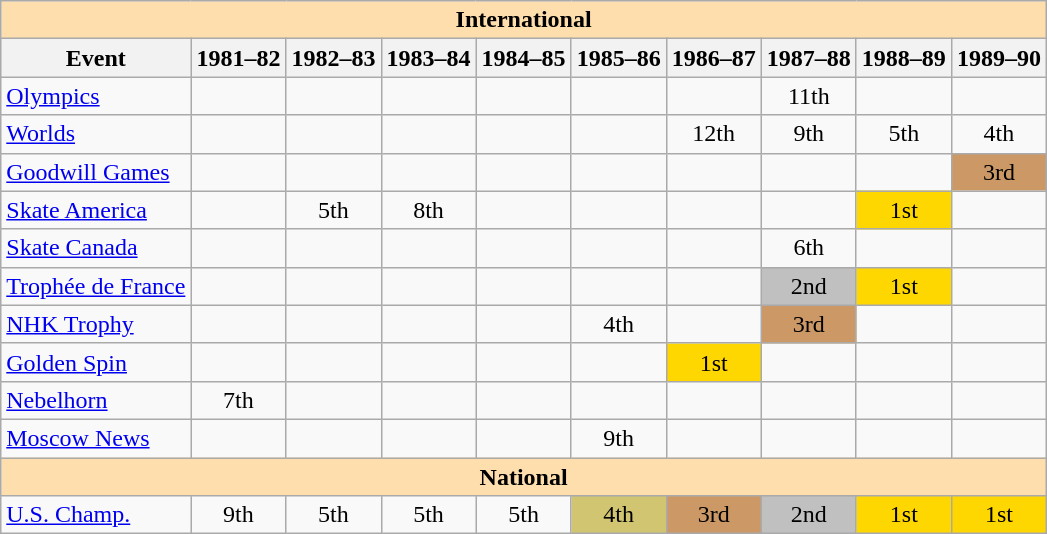<table class="wikitable" style="text-align:center">
<tr>
<th style="background-color: #ffdead; " colspan=10 align=center><strong>International</strong></th>
</tr>
<tr>
<th>Event</th>
<th>1981–82</th>
<th>1982–83</th>
<th>1983–84</th>
<th>1984–85</th>
<th>1985–86</th>
<th>1986–87</th>
<th>1987–88</th>
<th>1988–89</th>
<th>1989–90</th>
</tr>
<tr>
<td align=left><a href='#'>Olympics</a></td>
<td></td>
<td></td>
<td></td>
<td></td>
<td></td>
<td></td>
<td>11th</td>
<td></td>
<td></td>
</tr>
<tr>
<td align=left><a href='#'>Worlds</a></td>
<td></td>
<td></td>
<td></td>
<td></td>
<td></td>
<td>12th</td>
<td>9th</td>
<td>5th</td>
<td>4th</td>
</tr>
<tr>
<td align=left><a href='#'>Goodwill Games</a></td>
<td></td>
<td></td>
<td></td>
<td></td>
<td></td>
<td></td>
<td></td>
<td></td>
<td bgcolor=cc9966>3rd</td>
</tr>
<tr>
<td align=left><a href='#'>Skate America</a></td>
<td></td>
<td>5th</td>
<td>8th</td>
<td></td>
<td></td>
<td></td>
<td></td>
<td bgcolor=gold>1st</td>
<td></td>
</tr>
<tr>
<td align=left><a href='#'>Skate Canada</a></td>
<td></td>
<td></td>
<td></td>
<td></td>
<td></td>
<td></td>
<td>6th</td>
<td></td>
<td></td>
</tr>
<tr>
<td align=left><a href='#'>Trophée de France</a></td>
<td></td>
<td></td>
<td></td>
<td></td>
<td></td>
<td></td>
<td bgcolor=silver>2nd</td>
<td bgcolor=gold>1st</td>
<td></td>
</tr>
<tr>
<td align=left><a href='#'>NHK Trophy</a></td>
<td></td>
<td></td>
<td></td>
<td></td>
<td>4th</td>
<td></td>
<td bgcolor=cc9966>3rd</td>
<td></td>
<td></td>
</tr>
<tr>
<td align=left><a href='#'>Golden Spin</a></td>
<td></td>
<td></td>
<td></td>
<td></td>
<td></td>
<td bgcolor=gold>1st</td>
<td></td>
<td></td>
<td></td>
</tr>
<tr>
<td align=left><a href='#'>Nebelhorn</a></td>
<td>7th</td>
<td></td>
<td></td>
<td></td>
<td></td>
<td></td>
<td></td>
<td></td>
<td></td>
</tr>
<tr>
<td align=left><a href='#'>Moscow News</a></td>
<td></td>
<td></td>
<td></td>
<td></td>
<td>9th</td>
<td></td>
<td></td>
<td></td>
<td></td>
</tr>
<tr>
<th style="background-color: #ffdead; " colspan=10 align=center><strong>National</strong></th>
</tr>
<tr>
<td align=left><a href='#'>U.S. Champ.</a></td>
<td>9th</td>
<td>5th</td>
<td>5th</td>
<td>5th</td>
<td bgcolor=d1c571>4th</td>
<td bgcolor=cc9966>3rd</td>
<td bgcolor=silver>2nd</td>
<td bgcolor=gold>1st</td>
<td bgcolor=gold>1st</td>
</tr>
</table>
